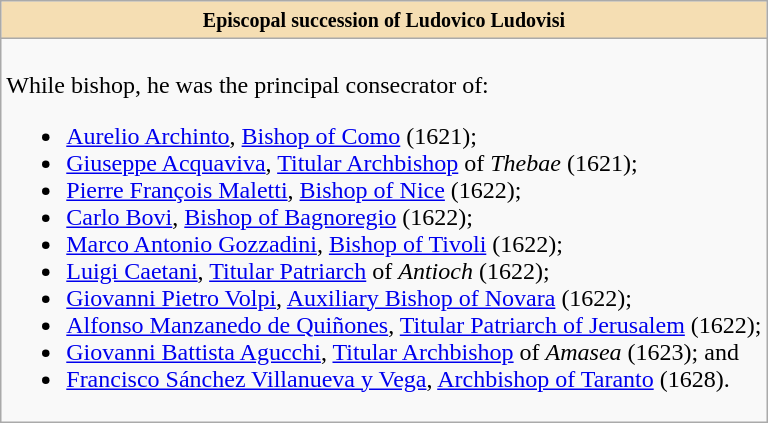<table role="presentation" class="wikitable mw-collapsible mw-collapsed"|>
<tr>
<th style="background:#F5DEB3"><small>Episcopal succession of Ludovico Ludovisi</small></th>
</tr>
<tr>
<td><br>While bishop, he was the principal consecrator of:<ul><li><a href='#'>Aurelio Archinto</a>, <a href='#'>Bishop of Como</a> (1621);</li><li><a href='#'>Giuseppe Acquaviva</a>, <a href='#'>Titular Archbishop</a> of <em>Thebae</em> (1621);</li><li><a href='#'>Pierre François Maletti</a>, <a href='#'>Bishop of Nice</a> (1622);</li><li><a href='#'>Carlo Bovi</a>, <a href='#'>Bishop of Bagnoregio</a> (1622);</li><li><a href='#'>Marco Antonio Gozzadini</a>, <a href='#'>Bishop of Tivoli</a> (1622);</li><li><a href='#'>Luigi Caetani</a>, <a href='#'>Titular Patriarch</a> of <em>Antioch</em> (1622);</li><li><a href='#'>Giovanni Pietro Volpi</a>, <a href='#'>Auxiliary Bishop of Novara</a> (1622);</li><li><a href='#'>Alfonso Manzanedo de Quiñones</a>, <a href='#'>Titular Patriarch of Jerusalem</a> (1622);</li><li><a href='#'>Giovanni Battista Agucchi</a>, <a href='#'>Titular Archbishop</a> of <em>Amasea</em> (1623); and</li><li><a href='#'>Francisco Sánchez Villanueva y Vega</a>, <a href='#'>Archbishop of Taranto</a> (1628).</li></ul></td>
</tr>
</table>
